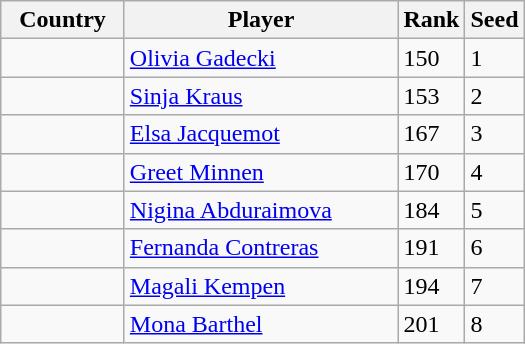<table class="wikitable">
<tr>
<th width="75">Country</th>
<th width="175">Player</th>
<th>Rank</th>
<th>Seed</th>
</tr>
<tr>
<td></td>
<td><a href='#'>Olivia Gadecki</a></td>
<td>150</td>
<td>1</td>
</tr>
<tr>
<td></td>
<td><a href='#'>Sinja Kraus</a></td>
<td>153</td>
<td>2</td>
</tr>
<tr>
<td></td>
<td><a href='#'>Elsa Jacquemot</a></td>
<td>167</td>
<td>3</td>
</tr>
<tr>
<td></td>
<td><a href='#'>Greet Minnen</a></td>
<td>170</td>
<td>4</td>
</tr>
<tr>
<td></td>
<td><a href='#'>Nigina Abduraimova</a></td>
<td>184</td>
<td>5</td>
</tr>
<tr>
<td></td>
<td><a href='#'>Fernanda Contreras</a></td>
<td>191</td>
<td>6</td>
</tr>
<tr>
<td></td>
<td><a href='#'>Magali Kempen</a></td>
<td>194</td>
<td>7</td>
</tr>
<tr>
<td></td>
<td><a href='#'>Mona Barthel</a></td>
<td>201</td>
<td>8</td>
</tr>
</table>
